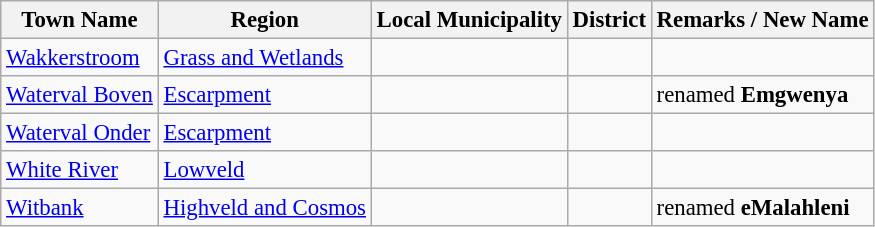<table class="wikitable sortable" style="font-size: 95%;">
<tr>
<th>Town Name</th>
<th>Region</th>
<th>Local Municipality</th>
<th>District</th>
<th>Remarks / New Name</th>
</tr>
<tr>
<td><a href='#'>Wakkerstroom</a></td>
<td><a href='#'>Grass and Wetlands</a></td>
<td></td>
<td></td>
<td></td>
</tr>
<tr>
<td><a href='#'>Waterval Boven</a></td>
<td><a href='#'>Escarpment</a></td>
<td></td>
<td></td>
<td>renamed <strong>Emgwenya</strong></td>
</tr>
<tr>
<td><a href='#'>Waterval Onder</a></td>
<td><a href='#'>Escarpment</a></td>
<td></td>
<td></td>
<td></td>
</tr>
<tr>
<td><a href='#'>White River</a></td>
<td><a href='#'>Lowveld</a></td>
<td></td>
<td></td>
<td></td>
</tr>
<tr>
<td><a href='#'>Witbank</a></td>
<td><a href='#'>Highveld and Cosmos</a></td>
<td></td>
<td></td>
<td>renamed <strong>eMalahleni</strong></td>
</tr>
</table>
